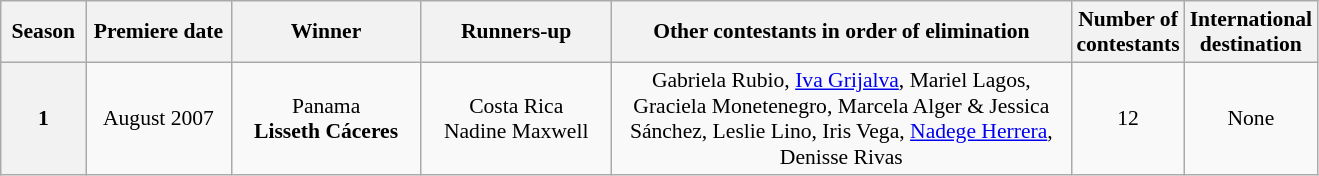<table class="wikitable" style="font-size:90%; text-align: center;">
<tr>
<th width="50">Season</th>
<th width="90">Premiere date</th>
<th width="120">Winner</th>
<th width="120">Runners-up</th>
<th width="300">Other contestants in order of elimination</th>
<th width="30">Number of contestants</th>
<th width="10">International destination</th>
</tr>
<tr>
<th><strong>1</strong></th>
<td>August 2007</td>
<td>Panama<br><strong>Lisseth Cáceres</strong></td>
<td>Costa Rica<br>Nadine Maxwell</td>
<td>Gabriela Rubio, <a href='#'>Iva Grijalva</a>, Mariel Lagos, Graciela Monetenegro, Marcela Alger & Jessica Sánchez, Leslie Lino, Iris Vega, <a href='#'>Nadege Herrera</a>, Denisse Rivas</td>
<td>12</td>
<td>None</td>
</tr>
</table>
